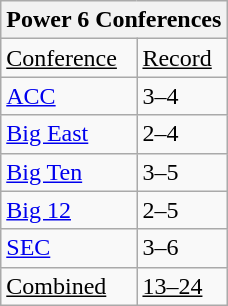<table class="wikitable">
<tr>
<th colspan="2">Power 6 Conferences</th>
</tr>
<tr>
<td><u>Conference</u></td>
<td><u>Record</u></td>
</tr>
<tr>
<td><a href='#'>ACC</a></td>
<td>3–4</td>
</tr>
<tr>
<td><a href='#'>Big East</a></td>
<td>2–4</td>
</tr>
<tr>
<td><a href='#'>Big Ten</a></td>
<td>3–5</td>
</tr>
<tr>
<td><a href='#'>Big 12</a></td>
<td>2–5</td>
</tr>
<tr>
<td><a href='#'>SEC</a></td>
<td>3–6</td>
</tr>
<tr>
<td><u>Combined</u></td>
<td><u>13–24</u></td>
</tr>
</table>
